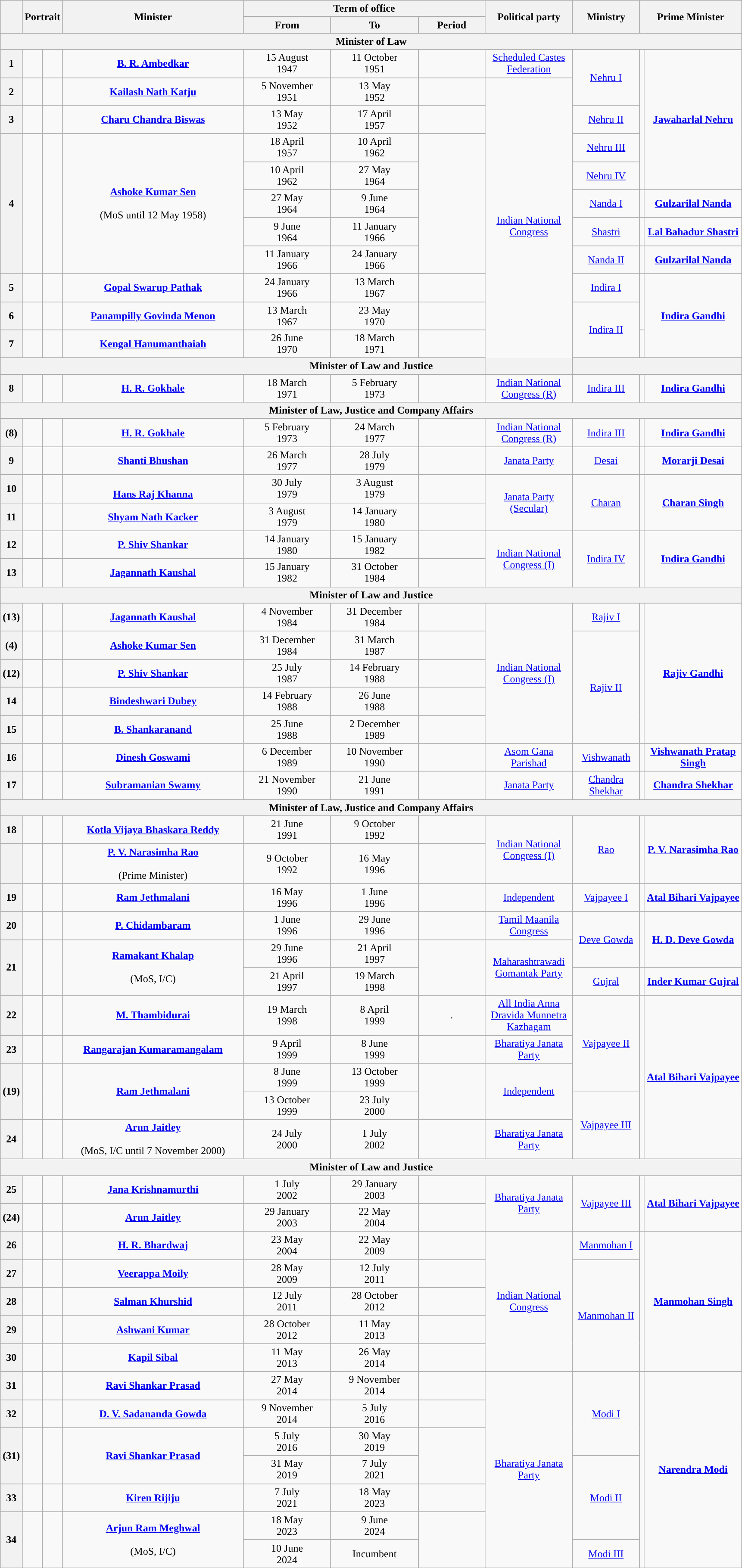<table class="wikitable" style="text-align:center">
<tr>
<th rowspan="2"></th>
<th rowspan="2" colspan="2">Portrait</th>
<th rowspan="2" style="width:17em">Minister<br></th>
<th colspan="3">Term of office</th>
<th rowspan="2" style="width:8em">Political party</th>
<th rowspan="2" style="width:6em">Ministry</th>
<th rowspan="2" colspan="2">Prime Minister</th>
</tr>
<tr>
<th style="width:8em">From</th>
<th style="width:8em">To</th>
<th style="width:6em">Period</th>
</tr>
<tr>
<th colspan="11">Minister of Law</th>
</tr>
<tr>
<th>1</th>
<td></td>
<td></td>
<td><strong><a href='#'>B. R. Ambedkar</a></strong><br></td>
<td>15 August<br>1947</td>
<td>11 October<br>1951</td>
<td><strong></strong></td>
<td><a href='#'>Scheduled Castes Federation</a></td>
<td rowspan="2"><a href='#'>Nehru I</a></td>
<td rowspan="5"></td>
<td rowspan="5" style="width:9em"><strong><a href='#'>Jawaharlal Nehru</a></strong></td>
</tr>
<tr>
<th>2</th>
<td></td>
<td></td>
<td><strong><a href='#'>Kailash Nath Katju</a></strong><br></td>
<td>5 November<br>1951</td>
<td>13 May<br>1952</td>
<td><strong></strong></td>
<td rowspan="11"><a href='#'>Indian National Congress</a></td>
</tr>
<tr>
<th>3</th>
<td></td>
<td></td>
<td><strong><a href='#'>Charu Chandra Biswas</a></strong><br></td>
<td>13 May<br>1952</td>
<td>17 April<br>1957</td>
<td><strong></strong></td>
<td><a href='#'>Nehru II</a></td>
</tr>
<tr>
<th rowspan="5">4</th>
<td rowspan="5"></td>
<td rowspan="5"></td>
<td rowspan="5"><strong><a href='#'>Ashoke Kumar Sen</a></strong><br><br>(MoS until 12 May 1958)</td>
<td>18 April<br>1957</td>
<td>10 April<br>1962</td>
<td rowspan="5"><strong></strong></td>
<td><a href='#'>Nehru III</a></td>
</tr>
<tr>
<td>10 April<br>1962</td>
<td>27 May<br>1964</td>
<td><a href='#'>Nehru IV</a></td>
</tr>
<tr>
<td>27 May<br>1964</td>
<td>9 June<br>1964</td>
<td><a href='#'>Nanda I</a></td>
<td></td>
<td><strong><a href='#'>Gulzarilal Nanda</a></strong></td>
</tr>
<tr>
<td>9 June<br>1964</td>
<td>11 January<br>1966</td>
<td><a href='#'>Shastri</a></td>
<td></td>
<td><strong><a href='#'>Lal Bahadur Shastri</a></strong></td>
</tr>
<tr>
<td>11 January<br>1966</td>
<td>24 January<br>1966</td>
<td><a href='#'>Nanda II</a></td>
<td></td>
<td><strong><a href='#'>Gulzarilal Nanda</a></strong></td>
</tr>
<tr>
<th>5</th>
<td></td>
<td></td>
<td><strong><a href='#'>Gopal Swarup Pathak</a></strong><br></td>
<td>24 January<br>1966</td>
<td>13 March<br>1967</td>
<td><strong></strong></td>
<td><a href='#'>Indira I</a></td>
<td rowspan="2"></td>
<td rowspan="3"><strong><a href='#'>Indira Gandhi</a></strong></td>
</tr>
<tr>
<th>6</th>
<td></td>
<td></td>
<td><strong><a href='#'>Panampilly Govinda Menon</a></strong><br></td>
<td>13 March<br>1967</td>
<td>23 May<br>1970</td>
<td><strong></strong></td>
<td rowspan="2"><a href='#'>Indira II</a></td>
</tr>
<tr>
<th>7</th>
<td></td>
<td></td>
<td><strong><a href='#'>Kengal Hanumanthaiah</a></strong><br></td>
<td>26 June<br>1970</td>
<td>18 March<br>1971</td>
<td><strong></strong></td>
<td></td>
</tr>
<tr>
<th colspan="11">Minister of Law and Justice</th>
</tr>
<tr>
<th>8</th>
<td></td>
<td></td>
<td><strong><a href='#'>H. R. Gokhale</a></strong><br></td>
<td>18 March<br>1971</td>
<td>5 February<br>1973</td>
<td><strong></strong></td>
<td><a href='#'>Indian National Congress (R)</a></td>
<td><a href='#'>Indira III</a></td>
<td></td>
<td><strong><a href='#'>Indira Gandhi</a></strong></td>
</tr>
<tr>
<th colspan="11">Minister of Law, Justice and Company Affairs</th>
</tr>
<tr>
<th>(8)</th>
<td></td>
<td></td>
<td><strong><a href='#'>H. R. Gokhale</a></strong><br></td>
<td>5 February<br>1973</td>
<td>24 March<br>1977</td>
<td><strong></strong></td>
<td><a href='#'>Indian National Congress (R)</a></td>
<td><a href='#'>Indira III</a></td>
<td></td>
<td><strong><a href='#'>Indira Gandhi</a></strong></td>
</tr>
<tr>
<th>9</th>
<td></td>
<td></td>
<td><strong><a href='#'>Shanti Bhushan</a></strong><br></td>
<td>26 March<br>1977</td>
<td>28 July<br>1979</td>
<td><strong></strong></td>
<td><a href='#'>Janata Party</a></td>
<td><a href='#'>Desai</a></td>
<td></td>
<td><strong><a href='#'>Morarji Desai</a></strong></td>
</tr>
<tr>
<th>10</th>
<td></td>
<td></td>
<td><br><strong><a href='#'>Hans Raj Khanna</a></strong><br></td>
<td>30 July<br>1979</td>
<td>3 August<br>1979</td>
<td><strong></strong></td>
<td rowspan="2"><a href='#'>Janata Party (Secular)</a></td>
<td rowspan="2"><a href='#'>Charan</a></td>
<td rowspan="2"></td>
<td rowspan="2"><strong><a href='#'>Charan Singh</a></strong></td>
</tr>
<tr>
<th>11</th>
<td></td>
<td></td>
<td><strong><a href='#'>Shyam Nath Kacker</a></strong><br></td>
<td>3 August<br>1979</td>
<td>14 January<br>1980</td>
<td><strong></strong></td>
</tr>
<tr>
<th>12</th>
<td></td>
<td></td>
<td><strong><a href='#'>P. Shiv Shankar</a></strong><br></td>
<td>14 January<br>1980</td>
<td>15 January<br>1982</td>
<td><strong></strong></td>
<td rowspan="2"><a href='#'>Indian National Congress (I)</a></td>
<td rowspan="2"><a href='#'>Indira IV</a></td>
<td rowspan="2"></td>
<td rowspan="2"><strong><a href='#'>Indira Gandhi</a></strong></td>
</tr>
<tr>
<th>13</th>
<td></td>
<td></td>
<td><strong><a href='#'>Jagannath Kaushal</a></strong><br></td>
<td>15 January<br>1982</td>
<td>31 October<br>1984</td>
<td><strong></strong></td>
</tr>
<tr>
<th colspan="11">Minister of Law and Justice</th>
</tr>
<tr>
<th>(13)</th>
<td></td>
<td></td>
<td><strong><a href='#'>Jagannath Kaushal</a></strong><br></td>
<td>4 November<br>1984</td>
<td>31 December<br>1984</td>
<td><strong></strong></td>
<td rowspan="5"><a href='#'>Indian National Congress (I)</a></td>
<td><a href='#'>Rajiv I</a></td>
<td rowspan="5"></td>
<td rowspan="5"><strong><a href='#'>Rajiv Gandhi</a></strong></td>
</tr>
<tr>
<th>(4)</th>
<td></td>
<td></td>
<td><strong><a href='#'>Ashoke Kumar Sen</a></strong><br></td>
<td>31 December<br>1984</td>
<td>31 March<br>1987</td>
<td><strong></strong></td>
<td rowspan="4"><a href='#'>Rajiv II</a></td>
</tr>
<tr>
<th>(12)</th>
<td></td>
<td></td>
<td><strong><a href='#'>P. Shiv Shankar</a></strong><br></td>
<td>25 July<br>1987</td>
<td>14 February<br>1988</td>
<td><strong></strong></td>
</tr>
<tr>
<th>14</th>
<td></td>
<td></td>
<td><strong><a href='#'>Bindeshwari Dubey</a></strong><br></td>
<td>14 February<br>1988</td>
<td>26 June<br>1988</td>
<td><strong></strong></td>
</tr>
<tr>
<th>15</th>
<td></td>
<td></td>
<td><strong><a href='#'>B. Shankaranand</a></strong><br></td>
<td>25 June<br>1988</td>
<td>2 December<br>1989</td>
<td><strong></strong></td>
</tr>
<tr>
<th>16</th>
<td></td>
<td></td>
<td><strong><a href='#'>Dinesh Goswami</a></strong><br></td>
<td>6 December<br>1989</td>
<td>10 November<br>1990</td>
<td><strong></strong></td>
<td><a href='#'>Asom Gana Parishad</a></td>
<td><a href='#'>Vishwanath</a></td>
<td></td>
<td><strong><a href='#'>Vishwanath Pratap Singh</a></strong></td>
</tr>
<tr>
<th>17</th>
<td></td>
<td></td>
<td><strong><a href='#'>Subramanian Swamy</a></strong><br></td>
<td>21 November<br>1990</td>
<td>21 June<br>1991</td>
<td><strong></strong></td>
<td><a href='#'>Janata Party</a></td>
<td><a href='#'>Chandra Shekhar</a></td>
<td></td>
<td><strong><a href='#'>Chandra Shekhar</a></strong></td>
</tr>
<tr>
<th colspan="11">Minister of Law, Justice and Company Affairs</th>
</tr>
<tr>
<th>18</th>
<td></td>
<td></td>
<td><strong><a href='#'>Kotla Vijaya Bhaskara Reddy</a></strong><br></td>
<td>21 June<br>1991</td>
<td>9 October<br>1992</td>
<td><strong></strong></td>
<td rowspan="2"><a href='#'>Indian National Congress (I)</a></td>
<td rowspan="2"><a href='#'>Rao</a></td>
<td rowspan="2"></td>
<td rowspan="2"><strong><a href='#'>P. V. Narasimha Rao</a></strong></td>
</tr>
<tr>
<th></th>
<td></td>
<td></td>
<td><strong><a href='#'>P. V. Narasimha Rao</a></strong><br><br>(Prime Minister)</td>
<td>9 October<br>1992</td>
<td>16 May<br>1996</td>
<td><strong></strong></td>
</tr>
<tr>
<th>19</th>
<td></td>
<td></td>
<td><strong><a href='#'>Ram Jethmalani</a></strong><br></td>
<td>16 May<br>1996</td>
<td>1 June<br>1996</td>
<td><strong></strong></td>
<td><a href='#'>Independent</a></td>
<td><a href='#'>Vajpayee I</a></td>
<td></td>
<td><strong><a href='#'>Atal Bihari Vajpayee</a></strong></td>
</tr>
<tr>
<th>20</th>
<td></td>
<td></td>
<td><strong><a href='#'>P. Chidambaram</a></strong><br></td>
<td>1 June<br>1996</td>
<td>29 June<br>1996</td>
<td><strong></strong></td>
<td><a href='#'>Tamil Maanila Congress</a></td>
<td rowspan="2"><a href='#'>Deve Gowda</a></td>
<td rowspan="2"></td>
<td rowspan="2"><strong><a href='#'>H. D. Deve Gowda</a></strong></td>
</tr>
<tr>
<th rowspan="2">21</th>
<td rowspan="2"></td>
<td rowspan="2"></td>
<td rowspan="2"><strong><a href='#'>Ramakant Khalap</a></strong><br><br>(MoS, I/C)</td>
<td>29 June<br>1996</td>
<td>21 April<br>1997</td>
<td rowspan="2"><strong></strong></td>
<td rowspan="2"><a href='#'>Maharashtrawadi Gomantak Party</a></td>
</tr>
<tr>
<td>21 April<br>1997</td>
<td>19 March<br>1998</td>
<td><a href='#'>Gujral</a></td>
<td></td>
<td><strong><a href='#'>Inder Kumar Gujral</a></strong></td>
</tr>
<tr>
<th>22</th>
<td></td>
<td></td>
<td><strong><a href='#'>M. Thambidurai</a></strong><br></td>
<td>19 March<br>1998</td>
<td>8 April<br>1999</td>
<td><strong></strong>.</td>
<td><a href='#'>All India Anna Dravida Munnetra Kazhagam</a></td>
<td rowspan="3"><a href='#'>Vajpayee II</a></td>
<td rowspan="5"></td>
<td rowspan="5"><strong><a href='#'>Atal Bihari Vajpayee</a></strong></td>
</tr>
<tr>
<th>23</th>
<td></td>
<td></td>
<td><strong><a href='#'>Rangarajan Kumaramangalam</a></strong><br></td>
<td>9 April<br>1999</td>
<td>8 June<br>1999</td>
<td><strong></strong></td>
<td><a href='#'>Bharatiya Janata Party</a></td>
</tr>
<tr>
<th rowspan="2">(19)</th>
<td rowspan="2"></td>
<td rowspan="2"></td>
<td rowspan="2"><strong><a href='#'>Ram Jethmalani</a></strong><br></td>
<td>8 June<br>1999</td>
<td>13 October<br>1999</td>
<td rowspan="2"><strong></strong></td>
<td rowspan="2"><a href='#'>Independent</a></td>
</tr>
<tr>
<td>13 October<br>1999</td>
<td>23 July<br>2000</td>
<td rowspan="2"><a href='#'>Vajpayee III</a></td>
</tr>
<tr>
<th>24</th>
<td></td>
<td></td>
<td><strong><a href='#'>Arun Jaitley</a></strong><br><br>(MoS, I/C until 7 November 2000)</td>
<td>24 July<br>2000</td>
<td>1 July<br>2002</td>
<td><strong></strong></td>
<td><a href='#'>Bharatiya Janata Party</a></td>
</tr>
<tr>
<th colspan="11">Minister of Law and Justice</th>
</tr>
<tr>
<th>25</th>
<td></td>
<td></td>
<td><strong><a href='#'>Jana Krishnamurthi</a></strong><br></td>
<td>1 July<br>2002</td>
<td>29 January<br>2003</td>
<td><strong></strong></td>
<td rowspan="2"><a href='#'>Bharatiya Janata Party</a></td>
<td rowspan="2"><a href='#'>Vajpayee III</a></td>
<td rowspan="2"></td>
<td rowspan="2"><strong><a href='#'>Atal Bihari Vajpayee</a></strong></td>
</tr>
<tr>
<th>(24)</th>
<td></td>
<td></td>
<td><strong><a href='#'>Arun Jaitley</a></strong><br></td>
<td>29 January<br>2003</td>
<td>22 May<br>2004</td>
<td><strong></strong></td>
</tr>
<tr>
<th>26</th>
<td></td>
<td></td>
<td><strong><a href='#'>H. R. Bhardwaj</a></strong><br></td>
<td>23 May<br>2004</td>
<td>22 May<br>2009</td>
<td><strong></strong></td>
<td rowspan="5"><a href='#'>Indian National Congress</a></td>
<td><a href='#'>Manmohan I</a></td>
<td rowspan="5"></td>
<td rowspan="5"><strong><a href='#'>Manmohan Singh</a></strong></td>
</tr>
<tr>
<th>27</th>
<td></td>
<td></td>
<td><strong><a href='#'>Veerappa Moily</a></strong><br></td>
<td>28 May<br>2009</td>
<td>12 July<br>2011</td>
<td><strong></strong></td>
<td rowspan="4"><a href='#'>Manmohan II</a></td>
</tr>
<tr>
<th>28</th>
<td></td>
<td></td>
<td><strong><a href='#'>Salman Khurshid</a></strong><br></td>
<td>12 July<br>2011</td>
<td>28 October<br>2012</td>
<td><strong></strong></td>
</tr>
<tr>
<th>29</th>
<td></td>
<td></td>
<td><strong><a href='#'>Ashwani Kumar</a></strong><br></td>
<td>28 October<br>2012</td>
<td>11 May<br>2013</td>
<td><strong></strong></td>
</tr>
<tr>
<th>30</th>
<td></td>
<td></td>
<td><strong><a href='#'>Kapil Sibal</a></strong><br></td>
<td>11 May<br>2013</td>
<td>26 May<br>2014</td>
<td><strong></strong></td>
</tr>
<tr>
<th>31</th>
<td></td>
<td></td>
<td><strong><a href='#'>Ravi Shankar Prasad</a></strong><br></td>
<td>27 May<br>2014</td>
<td>9 November<br>2014</td>
<td><strong></strong></td>
<td rowspan="7"><a href='#'>Bharatiya Janata Party</a></td>
<td rowspan="3"><a href='#'>Modi I</a></td>
<td rowspan="7"></td>
<td rowspan="7"><strong><a href='#'>Narendra Modi</a></strong></td>
</tr>
<tr>
<th>32</th>
<td></td>
<td></td>
<td><strong><a href='#'>D. V. Sadananda Gowda</a></strong><br></td>
<td>9 November<br>2014</td>
<td>5 July<br>2016</td>
<td><strong></strong></td>
</tr>
<tr>
<th rowspan="2">(31)</th>
<td rowspan="2"></td>
<td rowspan="2"></td>
<td rowspan="2"><strong><a href='#'>Ravi Shankar Prasad</a></strong><br></td>
<td>5 July<br>2016</td>
<td>30 May<br>2019</td>
<td rowspan="2"><strong></strong></td>
</tr>
<tr>
<td>31 May<br>2019</td>
<td>7 July<br>2021</td>
<td rowspan="3"><a href='#'>Modi II</a></td>
</tr>
<tr>
<th>33</th>
<td></td>
<td></td>
<td><strong><a href='#'>Kiren Rijiju</a></strong><br></td>
<td>7 July<br>2021</td>
<td>18 May<br>2023</td>
<td><strong></strong></td>
</tr>
<tr>
<th rowspan="2">34</th>
<td rowspan="2"></td>
<td rowspan="2"></td>
<td rowspan="2"><strong><a href='#'>Arjun Ram Meghwal</a></strong><br><br>(MoS, I/C)</td>
<td>18 May<br>2023</td>
<td>9 June<br>2024</td>
<td rowspan="2"><strong></strong></td>
</tr>
<tr>
<td>10 June<br>2024</td>
<td>Incumbent</td>
<td><a href='#'>Modi III</a></td>
</tr>
<tr>
</tr>
</table>
